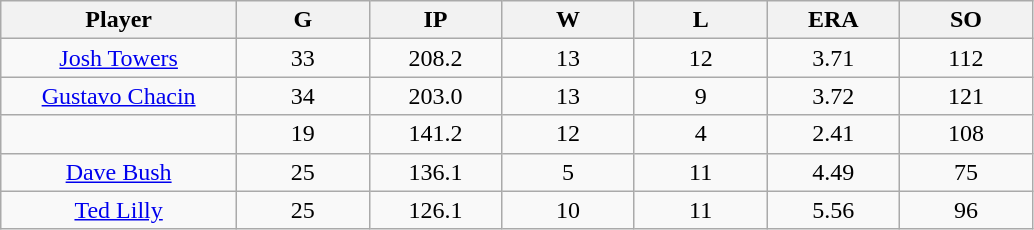<table class="wikitable sortable">
<tr>
<th bgcolor="#DDDDFF" width="16%">Player</th>
<th bgcolor="#DDDDFF" width="9%">G</th>
<th bgcolor="#DDDDFF" width="9%">IP</th>
<th bgcolor="#DDDDFF" width="9%">W</th>
<th bgcolor="#DDDDFF" width="9%">L</th>
<th bgcolor="#DDDDFF" width="9%">ERA</th>
<th bgcolor="#DDDDFF" width="9%">SO</th>
</tr>
<tr align="center">
<td><a href='#'>Josh Towers</a></td>
<td>33</td>
<td>208.2</td>
<td>13</td>
<td>12</td>
<td>3.71</td>
<td>112</td>
</tr>
<tr align=center>
<td><a href='#'>Gustavo Chacin</a></td>
<td>34</td>
<td>203.0</td>
<td>13</td>
<td>9</td>
<td>3.72</td>
<td>121</td>
</tr>
<tr align=center>
<td></td>
<td>19</td>
<td>141.2</td>
<td>12</td>
<td>4</td>
<td>2.41</td>
<td>108</td>
</tr>
<tr align="center">
<td><a href='#'>Dave Bush</a></td>
<td>25</td>
<td>136.1</td>
<td>5</td>
<td>11</td>
<td>4.49</td>
<td>75</td>
</tr>
<tr align=center>
<td><a href='#'>Ted Lilly</a></td>
<td>25</td>
<td>126.1</td>
<td>10</td>
<td>11</td>
<td>5.56</td>
<td>96</td>
</tr>
</table>
